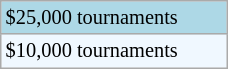<table class="wikitable" style="font-size:85%;" width=12%>
<tr style="background:lightblue;">
<td>$25,000 tournaments</td>
</tr>
<tr style="background:#f0f8ff;">
<td>$10,000 tournaments</td>
</tr>
</table>
